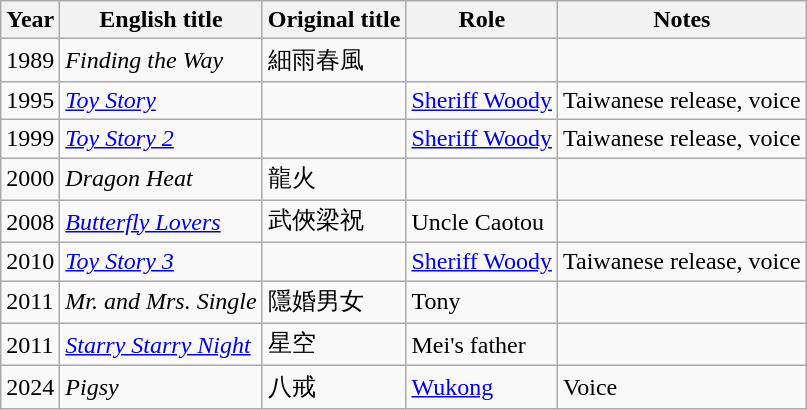<table class="wikitable sortable">
<tr>
<th>Year</th>
<th>English title</th>
<th>Original title</th>
<th>Role</th>
<th class="unsortable">Notes</th>
</tr>
<tr>
<td>1989</td>
<td><em>Finding the Way</em></td>
<td>細雨春風</td>
<td></td>
<td></td>
</tr>
<tr>
<td>1995</td>
<td><em><a href='#'>Toy Story</a></em></td>
<td></td>
<td><a href='#'>Sheriff Woody</a></td>
<td>Taiwanese release, voice</td>
</tr>
<tr>
<td>1999</td>
<td><em><a href='#'>Toy Story 2</a></em></td>
<td></td>
<td><a href='#'>Sheriff Woody</a></td>
<td>Taiwanese release, voice</td>
</tr>
<tr>
<td>2000</td>
<td><em>Dragon Heat</em></td>
<td>龍火</td>
<td></td>
<td></td>
</tr>
<tr>
<td>2008</td>
<td><em><a href='#'>Butterfly Lovers</a></em></td>
<td>武俠梁祝</td>
<td>Uncle Caotou</td>
<td></td>
</tr>
<tr>
<td>2010</td>
<td><em><a href='#'>Toy Story 3</a></em></td>
<td></td>
<td><a href='#'>Sheriff Woody</a></td>
<td>Taiwanese release, voice</td>
</tr>
<tr>
<td>2011</td>
<td><em>Mr. and Mrs. Single</em></td>
<td>隱婚男女</td>
<td>Tony</td>
<td></td>
</tr>
<tr>
<td>2011</td>
<td><em><a href='#'>Starry Starry Night</a></em></td>
<td>星空</td>
<td>Mei's father</td>
<td></td>
</tr>
<tr>
<td>2024</td>
<td><em>Pigsy</em></td>
<td>八戒</td>
<td><a href='#'>Wukong</a></td>
<td>Voice</td>
</tr>
</table>
